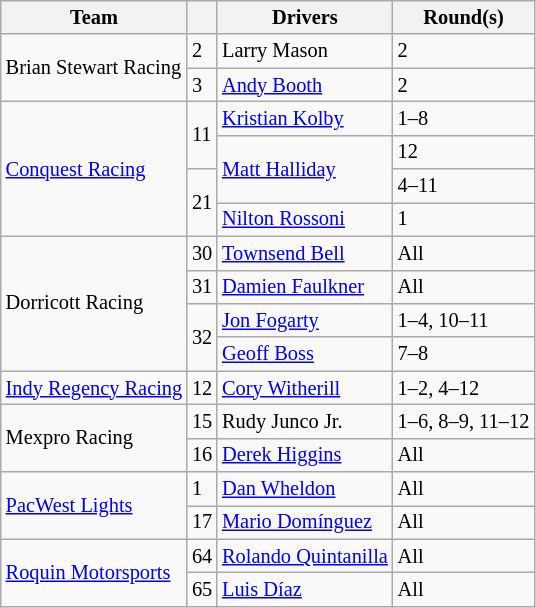<table class="wikitable" style="font-size: 85%;">
<tr>
<th>Team</th>
<th></th>
<th>Drivers</th>
<th>Round(s)</th>
</tr>
<tr>
<td rowspan=2>Brian Stewart Racing</td>
<td>2</td>
<td> Larry Mason</td>
<td>2</td>
</tr>
<tr>
<td>3</td>
<td> <a href='#'>Andy Booth</a></td>
<td>2</td>
</tr>
<tr>
<td rowspan=4 align=left><a href='#'>Conquest Racing</a></td>
<td rowspan=2>11</td>
<td nowrap> <a href='#'>Kristian Kolby</a></td>
<td>1–8</td>
</tr>
<tr>
<td nowrap rowspan=2> <a href='#'>Matt Halliday</a></td>
<td>12</td>
</tr>
<tr>
<td rowspan=2>21</td>
<td>4–11</td>
</tr>
<tr>
<td nowrap> <a href='#'>Nilton Rossoni</a></td>
<td>1</td>
</tr>
<tr>
<td rowspan=4>Dorricott Racing</td>
<td>30</td>
<td> <a href='#'>Townsend Bell</a></td>
<td>All</td>
</tr>
<tr>
<td>31</td>
<td> <a href='#'>Damien Faulkner</a></td>
<td>All</td>
</tr>
<tr>
<td rowspan=2>32</td>
<td> <a href='#'>Jon Fogarty</a></td>
<td>1–4, 10–11</td>
</tr>
<tr>
<td> <a href='#'>Geoff Boss</a></td>
<td>7–8</td>
</tr>
<tr>
<td><a href='#'>Indy Regency Racing</a></td>
<td>12</td>
<td> <a href='#'>Cory Witherill</a></td>
<td>1–2, 4–12</td>
</tr>
<tr>
<td rowspan=2>Mexpro Racing</td>
<td>15</td>
<td> Rudy Junco Jr.</td>
<td>1–6, 8–9, 11–12</td>
</tr>
<tr>
<td>16</td>
<td> <a href='#'>Derek Higgins</a></td>
<td>All</td>
</tr>
<tr>
<td rowspan=2><a href='#'>PacWest Lights</a></td>
<td>1</td>
<td> <a href='#'>Dan Wheldon</a></td>
<td>All</td>
</tr>
<tr>
<td>17</td>
<td> <a href='#'>Mario Domínguez</a></td>
<td>All</td>
</tr>
<tr>
<td rowspan=2><a href='#'>Roquin Motorsports</a></td>
<td>64</td>
<td> <a href='#'>Rolando Quintanilla</a></td>
<td>All</td>
</tr>
<tr>
<td>65</td>
<td> <a href='#'>Luis Díaz</a></td>
<td>All</td>
</tr>
</table>
